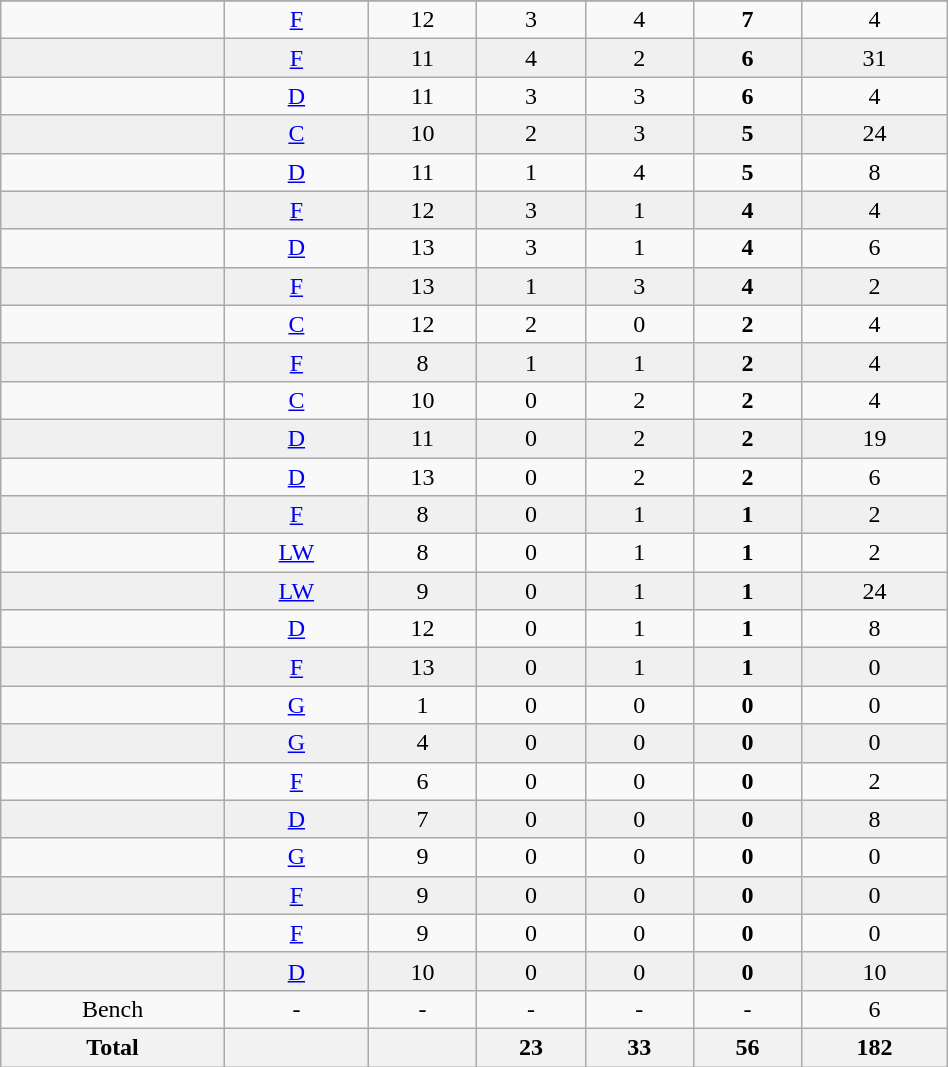<table class="wikitable sortable" width ="50%">
<tr align="center">
</tr>
<tr align="center" bgcolor="">
<td></td>
<td><a href='#'>F</a></td>
<td>12</td>
<td>3</td>
<td>4</td>
<td><strong>7</strong></td>
<td>4</td>
</tr>
<tr align="center" bgcolor="f0f0f0">
<td></td>
<td><a href='#'>F</a></td>
<td>11</td>
<td>4</td>
<td>2</td>
<td><strong>6</strong></td>
<td>31</td>
</tr>
<tr align="center" bgcolor="">
<td></td>
<td><a href='#'>D</a></td>
<td>11</td>
<td>3</td>
<td>3</td>
<td><strong>6</strong></td>
<td>4</td>
</tr>
<tr align="center" bgcolor="f0f0f0">
<td></td>
<td><a href='#'>C</a></td>
<td>10</td>
<td>2</td>
<td>3</td>
<td><strong>5</strong></td>
<td>24</td>
</tr>
<tr align="center" bgcolor="">
<td></td>
<td><a href='#'>D</a></td>
<td>11</td>
<td>1</td>
<td>4</td>
<td><strong>5</strong></td>
<td>8</td>
</tr>
<tr align="center" bgcolor="f0f0f0">
<td></td>
<td><a href='#'>F</a></td>
<td>12</td>
<td>3</td>
<td>1</td>
<td><strong>4</strong></td>
<td>4</td>
</tr>
<tr align="center" bgcolor="">
<td></td>
<td><a href='#'>D</a></td>
<td>13</td>
<td>3</td>
<td>1</td>
<td><strong>4</strong></td>
<td>6</td>
</tr>
<tr align="center" bgcolor="f0f0f0">
<td></td>
<td><a href='#'>F</a></td>
<td>13</td>
<td>1</td>
<td>3</td>
<td><strong>4</strong></td>
<td>2</td>
</tr>
<tr align="center" bgcolor="">
<td></td>
<td><a href='#'>C</a></td>
<td>12</td>
<td>2</td>
<td>0</td>
<td><strong>2</strong></td>
<td>4</td>
</tr>
<tr align="center" bgcolor="f0f0f0">
<td></td>
<td><a href='#'>F</a></td>
<td>8</td>
<td>1</td>
<td>1</td>
<td><strong>2</strong></td>
<td>4</td>
</tr>
<tr align="center" bgcolor="">
<td></td>
<td><a href='#'>C</a></td>
<td>10</td>
<td>0</td>
<td>2</td>
<td><strong>2</strong></td>
<td>4</td>
</tr>
<tr align="center" bgcolor="f0f0f0">
<td></td>
<td><a href='#'>D</a></td>
<td>11</td>
<td>0</td>
<td>2</td>
<td><strong>2</strong></td>
<td>19</td>
</tr>
<tr align="center" bgcolor="">
<td></td>
<td><a href='#'>D</a></td>
<td>13</td>
<td>0</td>
<td>2</td>
<td><strong>2</strong></td>
<td>6</td>
</tr>
<tr align="center" bgcolor="f0f0f0">
<td></td>
<td><a href='#'>F</a></td>
<td>8</td>
<td>0</td>
<td>1</td>
<td><strong>1</strong></td>
<td>2</td>
</tr>
<tr align="center" bgcolor="">
<td></td>
<td><a href='#'>LW</a></td>
<td>8</td>
<td>0</td>
<td>1</td>
<td><strong>1</strong></td>
<td>2</td>
</tr>
<tr align="center" bgcolor="f0f0f0">
<td></td>
<td><a href='#'>LW</a></td>
<td>9</td>
<td>0</td>
<td>1</td>
<td><strong>1</strong></td>
<td>24</td>
</tr>
<tr align="center" bgcolor="">
<td></td>
<td><a href='#'>D</a></td>
<td>12</td>
<td>0</td>
<td>1</td>
<td><strong>1</strong></td>
<td>8</td>
</tr>
<tr align="center" bgcolor="f0f0f0">
<td></td>
<td><a href='#'>F</a></td>
<td>13</td>
<td>0</td>
<td>1</td>
<td><strong>1</strong></td>
<td>0</td>
</tr>
<tr align="center" bgcolor="">
<td></td>
<td><a href='#'>G</a></td>
<td>1</td>
<td>0</td>
<td>0</td>
<td><strong>0</strong></td>
<td>0</td>
</tr>
<tr align="center" bgcolor="f0f0f0">
<td></td>
<td><a href='#'>G</a></td>
<td>4</td>
<td>0</td>
<td>0</td>
<td><strong>0</strong></td>
<td>0</td>
</tr>
<tr align="center" bgcolor="">
<td></td>
<td><a href='#'>F</a></td>
<td>6</td>
<td>0</td>
<td>0</td>
<td><strong>0</strong></td>
<td>2</td>
</tr>
<tr align="center" bgcolor="f0f0f0">
<td></td>
<td><a href='#'>D</a></td>
<td>7</td>
<td>0</td>
<td>0</td>
<td><strong>0</strong></td>
<td>8</td>
</tr>
<tr align="center" bgcolor="">
<td></td>
<td><a href='#'>G</a></td>
<td>9</td>
<td>0</td>
<td>0</td>
<td><strong>0</strong></td>
<td>0</td>
</tr>
<tr align="center" bgcolor="f0f0f0">
<td></td>
<td><a href='#'>F</a></td>
<td>9</td>
<td>0</td>
<td>0</td>
<td><strong>0</strong></td>
<td>0</td>
</tr>
<tr align="center" bgcolor="">
<td></td>
<td><a href='#'>F</a></td>
<td>9</td>
<td>0</td>
<td>0</td>
<td><strong>0</strong></td>
<td>0</td>
</tr>
<tr align="center" bgcolor="f0f0f0">
<td></td>
<td><a href='#'>D</a></td>
<td>10</td>
<td>0</td>
<td>0</td>
<td><strong>0</strong></td>
<td>10</td>
</tr>
<tr align="center" bgcolor="">
<td>Bench</td>
<td>-</td>
<td>-</td>
<td>-</td>
<td>-</td>
<td>-</td>
<td>6</td>
</tr>
<tr>
<th>Total</th>
<th></th>
<th></th>
<th>23</th>
<th>33</th>
<th>56</th>
<th>182</th>
</tr>
</table>
